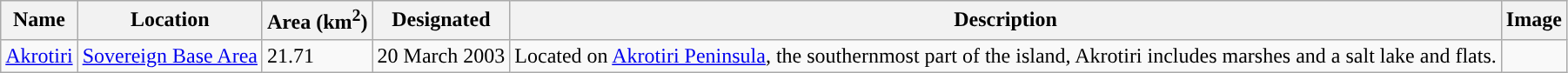<table class="wikitable sortable">
<tr>
<th style="background-color:">Name</th>
<th style="background-color:">Location</th>
<th style="background-color:">Area (km<sup>2</sup>)</th>
<th style="background-color:">Designated</th>
<th style="background-color:">Description</th>
<th style="background-color:">Image</th>
</tr>
<tr>
<td><a href='#'>Akrotiri</a></td>
<td><a href='#'>Sovereign Base Area</a><br><small></small></td>
<td>21.71</td>
<td>20 March 2003</td>
<td>Located on <a href='#'>Akrotiri Peninsula</a>, the southernmost part of the island, Akrotiri includes marshes and a salt lake and flats.</td>
<td></td>
</tr>
</table>
